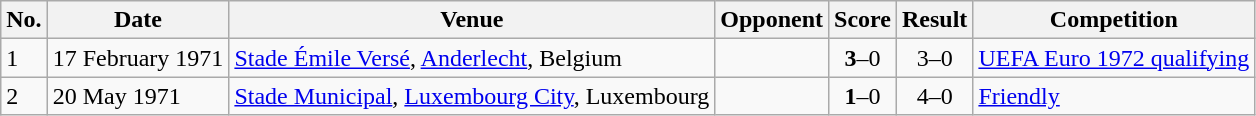<table class="wikitable plainrowheaders">
<tr>
<th>No.</th>
<th>Date</th>
<th>Venue</th>
<th>Opponent</th>
<th>Score</th>
<th>Result</th>
<th>Competition</th>
</tr>
<tr>
<td>1</td>
<td>17 February 1971</td>
<td><a href='#'>Stade Émile Versé</a>, <a href='#'>Anderlecht</a>, Belgium</td>
<td></td>
<td align=center><strong>3</strong>–0</td>
<td align="center">3–0</td>
<td><a href='#'>UEFA Euro 1972 qualifying</a></td>
</tr>
<tr>
<td>2</td>
<td>20 May 1971</td>
<td><a href='#'>Stade Municipal</a>, <a href='#'>Luxembourg City</a>, Luxembourg</td>
<td></td>
<td align=center><strong>1</strong>–0</td>
<td align="center">4–0</td>
<td><a href='#'>Friendly</a></td>
</tr>
</table>
